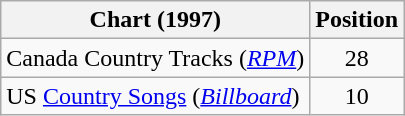<table class="wikitable sortable">
<tr>
<th scope="col">Chart (1997)</th>
<th scope="col">Position</th>
</tr>
<tr>
<td>Canada Country Tracks (<em><a href='#'>RPM</a></em>)</td>
<td align="center">28</td>
</tr>
<tr>
<td>US <a href='#'>Country Songs</a> (<em><a href='#'>Billboard</a></em>)</td>
<td align="center">10</td>
</tr>
</table>
